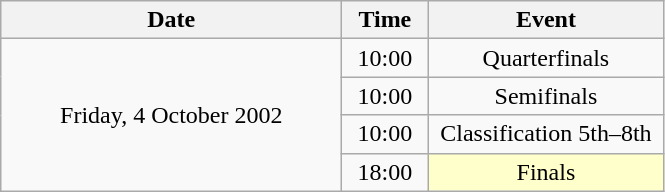<table class = "wikitable" style="text-align:center;">
<tr>
<th width=220>Date</th>
<th width=50>Time</th>
<th width=150>Event</th>
</tr>
<tr>
<td rowspan=4>Friday, 4 October 2002</td>
<td>10:00</td>
<td>Quarterfinals</td>
</tr>
<tr>
<td>10:00</td>
<td>Semifinals</td>
</tr>
<tr>
<td>10:00</td>
<td>Classification 5th–8th</td>
</tr>
<tr>
<td>18:00</td>
<td bgcolor=ffffcc>Finals</td>
</tr>
</table>
